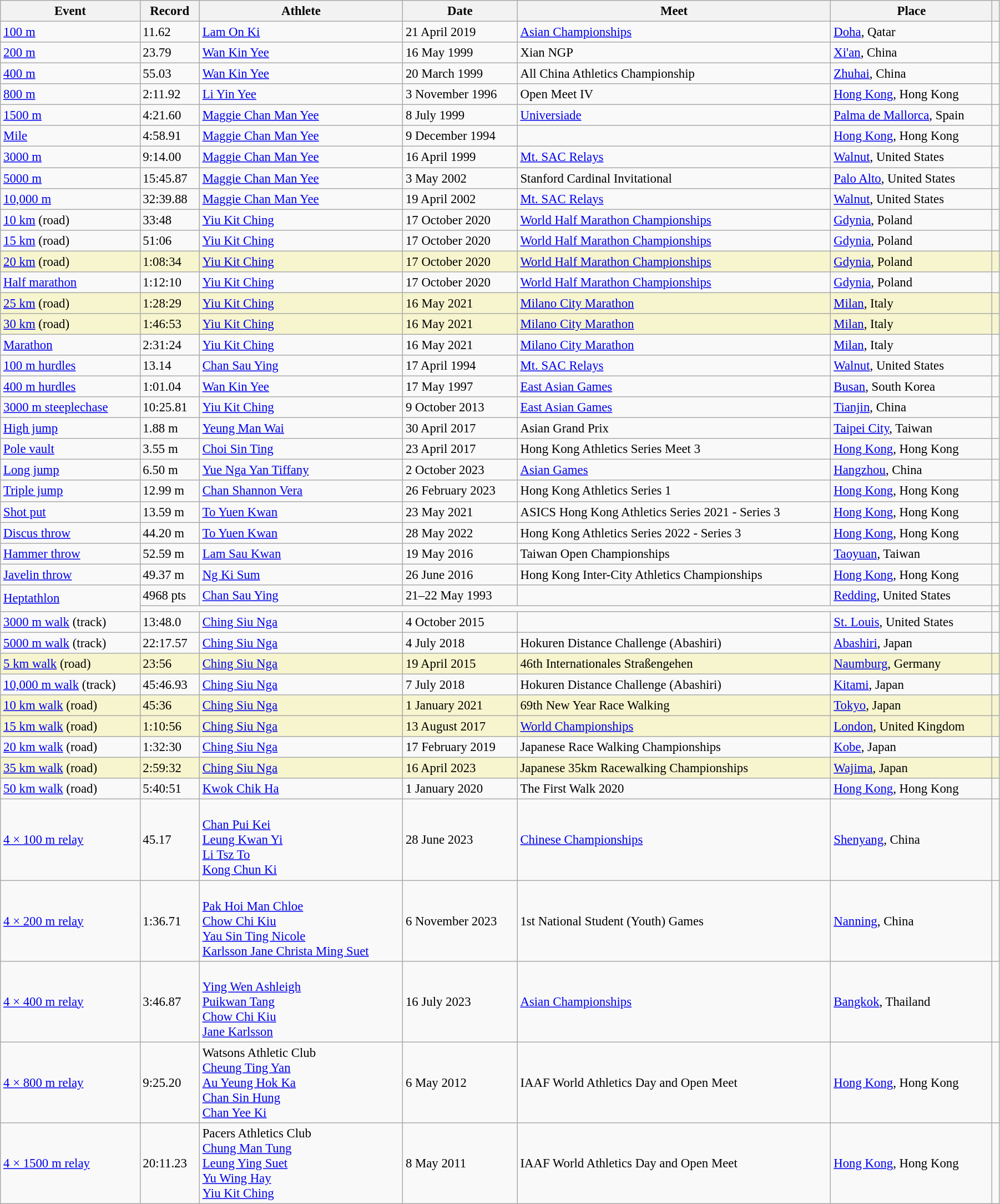<table class="wikitable" style="font-size:95%; width: 95%;">
<tr>
<th>Event</th>
<th>Record</th>
<th>Athlete</th>
<th>Date</th>
<th>Meet</th>
<th>Place</th>
<th></th>
</tr>
<tr>
<td><a href='#'>100 m</a></td>
<td>11.62 </td>
<td><a href='#'>Lam On Ki</a></td>
<td>21 April 2019</td>
<td><a href='#'>Asian Championships</a></td>
<td><a href='#'>Doha</a>, Qatar</td>
<td></td>
</tr>
<tr>
<td><a href='#'>200 m</a></td>
<td>23.79 </td>
<td><a href='#'>Wan Kin Yee</a></td>
<td>16 May 1999</td>
<td>Xian NGP</td>
<td><a href='#'>Xi'an</a>, China</td>
<td></td>
</tr>
<tr>
<td><a href='#'>400 m</a></td>
<td>55.03</td>
<td><a href='#'>Wan Kin Yee</a></td>
<td>20 March 1999</td>
<td>All China Athletics Championship</td>
<td><a href='#'>Zhuhai</a>, China</td>
<td></td>
</tr>
<tr>
<td><a href='#'>800 m</a></td>
<td>2:11.92</td>
<td><a href='#'>Li Yin Yee</a></td>
<td>3 November 1996</td>
<td>Open Meet IV</td>
<td><a href='#'>Hong Kong</a>, Hong Kong</td>
<td></td>
</tr>
<tr>
<td><a href='#'>1500 m</a></td>
<td>4:21.60</td>
<td><a href='#'>Maggie Chan Man Yee</a></td>
<td>8 July 1999</td>
<td><a href='#'>Universiade</a></td>
<td><a href='#'>Palma de Mallorca</a>, Spain</td>
<td></td>
</tr>
<tr>
<td><a href='#'>Mile</a></td>
<td>4:58.91</td>
<td><a href='#'>Maggie Chan Man Yee</a></td>
<td>9 December 1994</td>
<td></td>
<td><a href='#'>Hong Kong</a>, Hong Kong</td>
<td></td>
</tr>
<tr>
<td><a href='#'>3000 m</a></td>
<td>9:14.00</td>
<td><a href='#'>Maggie Chan Man Yee</a></td>
<td>16 April 1999</td>
<td><a href='#'>Mt. SAC Relays</a></td>
<td><a href='#'>Walnut</a>, United States</td>
<td></td>
</tr>
<tr>
<td><a href='#'>5000 m</a></td>
<td>15:45.87</td>
<td><a href='#'>Maggie Chan Man Yee</a></td>
<td>3 May 2002</td>
<td>Stanford Cardinal Invitational</td>
<td><a href='#'>Palo Alto</a>, United States</td>
<td></td>
</tr>
<tr>
<td><a href='#'>10,000 m</a></td>
<td>32:39.88</td>
<td><a href='#'>Maggie Chan Man Yee</a></td>
<td>19 April 2002</td>
<td><a href='#'>Mt. SAC Relays</a></td>
<td><a href='#'>Walnut</a>, United States</td>
<td></td>
</tr>
<tr>
<td><a href='#'>10 km</a> (road)</td>
<td>33:48</td>
<td><a href='#'>Yiu Kit Ching</a></td>
<td>17 October 2020</td>
<td><a href='#'>World Half Marathon Championships</a></td>
<td><a href='#'>Gdynia</a>, Poland</td>
<td></td>
</tr>
<tr>
<td><a href='#'>15 km</a> (road)</td>
<td>51:06</td>
<td><a href='#'>Yiu Kit Ching</a></td>
<td>17 October 2020</td>
<td><a href='#'>World Half Marathon Championships</a></td>
<td><a href='#'>Gdynia</a>, Poland</td>
<td></td>
</tr>
<tr style="background:#f6F5CE;">
<td><a href='#'>20 km</a> (road)</td>
<td>1:08:34</td>
<td><a href='#'>Yiu Kit Ching</a></td>
<td>17 October 2020</td>
<td><a href='#'>World Half Marathon Championships</a></td>
<td><a href='#'>Gdynia</a>, Poland</td>
<td></td>
</tr>
<tr>
<td><a href='#'>Half marathon</a></td>
<td>1:12:10</td>
<td><a href='#'>Yiu Kit Ching</a></td>
<td>17 October 2020</td>
<td><a href='#'>World Half Marathon Championships</a></td>
<td><a href='#'>Gdynia</a>, Poland</td>
<td></td>
</tr>
<tr style="background:#f6F5CE;">
<td><a href='#'>25 km</a> (road)</td>
<td>1:28:29</td>
<td><a href='#'>Yiu Kit Ching</a></td>
<td>16 May 2021</td>
<td><a href='#'>Milano City Marathon</a></td>
<td><a href='#'>Milan</a>, Italy</td>
<td></td>
</tr>
<tr style="background:#f6F5CE;">
<td><a href='#'>30 km</a> (road)</td>
<td>1:46:53</td>
<td><a href='#'>Yiu Kit Ching</a></td>
<td>16 May 2021</td>
<td><a href='#'>Milano City Marathon</a></td>
<td><a href='#'>Milan</a>, Italy</td>
<td></td>
</tr>
<tr>
<td><a href='#'>Marathon</a></td>
<td>2:31:24 </td>
<td><a href='#'>Yiu Kit Ching</a></td>
<td>16 May 2021</td>
<td><a href='#'>Milano City Marathon</a></td>
<td><a href='#'>Milan</a>, Italy</td>
<td></td>
</tr>
<tr>
<td><a href='#'>100 m hurdles</a></td>
<td>13.14 </td>
<td><a href='#'>Chan Sau Ying</a></td>
<td>17 April 1994</td>
<td><a href='#'>Mt. SAC Relays</a></td>
<td><a href='#'>Walnut</a>, United States</td>
<td></td>
</tr>
<tr>
<td><a href='#'>400 m hurdles</a></td>
<td>1:01.04</td>
<td><a href='#'>Wan Kin Yee</a></td>
<td>17 May 1997</td>
<td><a href='#'>East Asian Games</a></td>
<td><a href='#'>Busan</a>, South Korea</td>
<td></td>
</tr>
<tr>
<td><a href='#'>3000 m steeplechase</a></td>
<td>10:25.81</td>
<td><a href='#'>Yiu Kit Ching</a></td>
<td>9 October 2013</td>
<td><a href='#'>East Asian Games</a></td>
<td><a href='#'>Tianjin</a>, China</td>
<td></td>
</tr>
<tr>
<td><a href='#'>High jump</a></td>
<td>1.88 m</td>
<td><a href='#'>Yeung Man Wai</a></td>
<td>30 April 2017</td>
<td>Asian Grand Prix</td>
<td><a href='#'>Taipei City</a>, Taiwan</td>
<td></td>
</tr>
<tr>
<td><a href='#'>Pole vault</a></td>
<td>3.55 m</td>
<td><a href='#'>Choi Sin Ting</a></td>
<td>23 April 2017</td>
<td>Hong Kong Athletics Series Meet 3</td>
<td><a href='#'>Hong Kong</a>, Hong Kong</td>
<td></td>
</tr>
<tr>
<td><a href='#'>Long jump</a></td>
<td>6.50 m </td>
<td><a href='#'>Yue Nga Yan Tiffany</a></td>
<td>2 October 2023</td>
<td><a href='#'>Asian Games</a></td>
<td><a href='#'>Hangzhou</a>, China</td>
<td></td>
</tr>
<tr>
<td><a href='#'>Triple jump</a></td>
<td>12.99 m </td>
<td><a href='#'>Chan Shannon Vera</a></td>
<td>26 February 2023</td>
<td>Hong Kong Athletics Series 1</td>
<td><a href='#'>Hong Kong</a>, Hong Kong</td>
<td></td>
</tr>
<tr>
<td><a href='#'>Shot put</a></td>
<td>13.59 m</td>
<td><a href='#'>To Yuen Kwan</a></td>
<td>23 May 2021</td>
<td>ASICS Hong Kong Athletics Series 2021 - Series 3</td>
<td><a href='#'>Hong Kong</a>, Hong Kong</td>
<td></td>
</tr>
<tr>
<td><a href='#'>Discus throw</a></td>
<td>44.20 m</td>
<td><a href='#'>To Yuen Kwan</a></td>
<td>28 May 2022</td>
<td>Hong Kong Athletics Series 2022 - Series 3</td>
<td><a href='#'>Hong Kong</a>, Hong Kong</td>
<td></td>
</tr>
<tr>
<td><a href='#'>Hammer throw</a></td>
<td>52.59 m</td>
<td><a href='#'>Lam Sau Kwan</a></td>
<td>19 May 2016</td>
<td>Taiwan Open Championships</td>
<td><a href='#'>Taoyuan</a>, Taiwan</td>
<td></td>
</tr>
<tr>
<td><a href='#'>Javelin throw</a></td>
<td>49.37 m</td>
<td><a href='#'>Ng Ki Sum</a></td>
<td>26 June 2016</td>
<td>Hong Kong Inter-City Athletics Championships</td>
<td><a href='#'>Hong Kong</a>, Hong Kong</td>
<td></td>
</tr>
<tr>
<td rowspan=2><a href='#'>Heptathlon</a></td>
<td>4968 pts</td>
<td><a href='#'>Chan Sau Ying</a></td>
<td>21–22 May 1993</td>
<td></td>
<td><a href='#'>Redding</a>, United States</td>
<td></td>
</tr>
<tr>
<td colspan=5></td>
<td></td>
</tr>
<tr>
<td><a href='#'>3000 m walk</a> (track)</td>
<td>13:48.0 </td>
<td><a href='#'>Ching Siu Nga</a></td>
<td>4 October 2015</td>
<td></td>
<td><a href='#'>St. Louis</a>, United States</td>
<td></td>
</tr>
<tr>
<td><a href='#'>5000 m walk</a> (track)</td>
<td>22:17.57</td>
<td><a href='#'>Ching Siu Nga</a></td>
<td>4 July 2018</td>
<td>Hokuren Distance Challenge (Abashiri)</td>
<td><a href='#'>Abashiri</a>, Japan</td>
<td></td>
</tr>
<tr style="background:#f6F5CE;">
<td><a href='#'>5 km walk</a> (road)</td>
<td>23:56</td>
<td><a href='#'>Ching Siu Nga</a></td>
<td>19 April 2015</td>
<td>46th Internationales Straßengehen</td>
<td><a href='#'>Naumburg</a>, Germany</td>
<td></td>
</tr>
<tr>
<td><a href='#'>10,000 m walk</a> (track)</td>
<td>45:46.93</td>
<td><a href='#'>Ching Siu Nga</a></td>
<td>7 July 2018</td>
<td>Hokuren Distance Challenge (Abashiri)</td>
<td><a href='#'>Kitami</a>, Japan</td>
<td></td>
</tr>
<tr style="background:#f6F5CE;">
<td><a href='#'>10 km walk</a> (road)</td>
<td>45:36</td>
<td><a href='#'>Ching Siu Nga</a></td>
<td>1 January 2021</td>
<td>69th New Year Race Walking</td>
<td><a href='#'>Tokyo</a>, Japan</td>
<td></td>
</tr>
<tr style="background:#f6F5CE;">
<td><a href='#'>15 km walk</a> (road)</td>
<td>1:10:56</td>
<td><a href='#'>Ching Siu Nga</a></td>
<td>13 August 2017</td>
<td><a href='#'>World Championships</a></td>
<td><a href='#'>London</a>, United Kingdom</td>
<td></td>
</tr>
<tr>
<td><a href='#'>20 km walk</a> (road)</td>
<td>1:32:30</td>
<td><a href='#'>Ching Siu Nga</a></td>
<td>17 February 2019</td>
<td>Japanese Race Walking Championships</td>
<td><a href='#'>Kobe</a>, Japan</td>
<td></td>
</tr>
<tr style="background:#f6F5CE;">
<td><a href='#'>35 km walk</a> (road)</td>
<td>2:59:32</td>
<td><a href='#'>Ching Siu Nga</a></td>
<td>16 April 2023</td>
<td>Japanese 35km Racewalking Championships</td>
<td><a href='#'>Wajima</a>, Japan</td>
<td></td>
</tr>
<tr>
<td><a href='#'>50 km walk</a> (road)</td>
<td>5:40:51</td>
<td><a href='#'>Kwok Chik Ha</a></td>
<td>1 January 2020</td>
<td>The First Walk 2020</td>
<td><a href='#'>Hong Kong</a>, Hong Kong</td>
<td></td>
</tr>
<tr>
<td><a href='#'>4 × 100 m relay</a></td>
<td>45.17</td>
<td><br><a href='#'>Chan Pui Kei</a><br><a href='#'>Leung Kwan Yi</a><br><a href='#'>Li Tsz To</a><br><a href='#'>Kong Chun Ki</a></td>
<td>28 June 2023</td>
<td><a href='#'>Chinese Championships</a></td>
<td><a href='#'>Shenyang</a>, China</td>
<td></td>
</tr>
<tr>
<td><a href='#'>4 × 200 m relay</a></td>
<td>1:36.71</td>
<td><br><a href='#'>Pak Hoi Man Chloe</a><br><a href='#'>Chow Chi Kiu</a><br><a href='#'>Yau Sin Ting Nicole</a><br><a href='#'>Karlsson Jane Christa Ming Suet</a></td>
<td>6 November 2023</td>
<td>1st National Student (Youth) Games</td>
<td><a href='#'>Nanning</a>, China</td>
<td></td>
</tr>
<tr>
<td><a href='#'>4 × 400 m relay</a></td>
<td>3:46.87</td>
<td><br><a href='#'>Ying Wen Ashleigh</a><br><a href='#'>Puikwan Tang</a><br><a href='#'>Chow Chi Kiu</a><br><a href='#'>Jane Karlsson</a></td>
<td>16 July 2023</td>
<td><a href='#'>Asian Championships</a></td>
<td><a href='#'>Bangkok</a>, Thailand</td>
<td></td>
</tr>
<tr>
<td><a href='#'>4 × 800 m relay</a></td>
<td>9:25.20</td>
<td>Watsons Athletic Club<br><a href='#'>Cheung Ting Yan</a><br><a href='#'>Au Yeung Hok Ka</a><br><a href='#'>Chan Sin Hung</a><br><a href='#'>Chan Yee Ki</a></td>
<td>6 May 2012</td>
<td>IAAF World Athletics Day and Open Meet</td>
<td><a href='#'>Hong Kong</a>, Hong Kong</td>
<td></td>
</tr>
<tr>
<td><a href='#'>4 × 1500 m relay</a></td>
<td>20:11.23</td>
<td>Pacers Athletics Club<br><a href='#'>Chung Man Tung</a><br><a href='#'>Leung Ying Suet</a><br><a href='#'>Yu Wing Hay</a><br><a href='#'>Yiu Kit Ching</a></td>
<td>8 May 2011</td>
<td>IAAF World Athletics Day and Open Meet</td>
<td><a href='#'>Hong Kong</a>, Hong Kong</td>
<td></td>
</tr>
</table>
